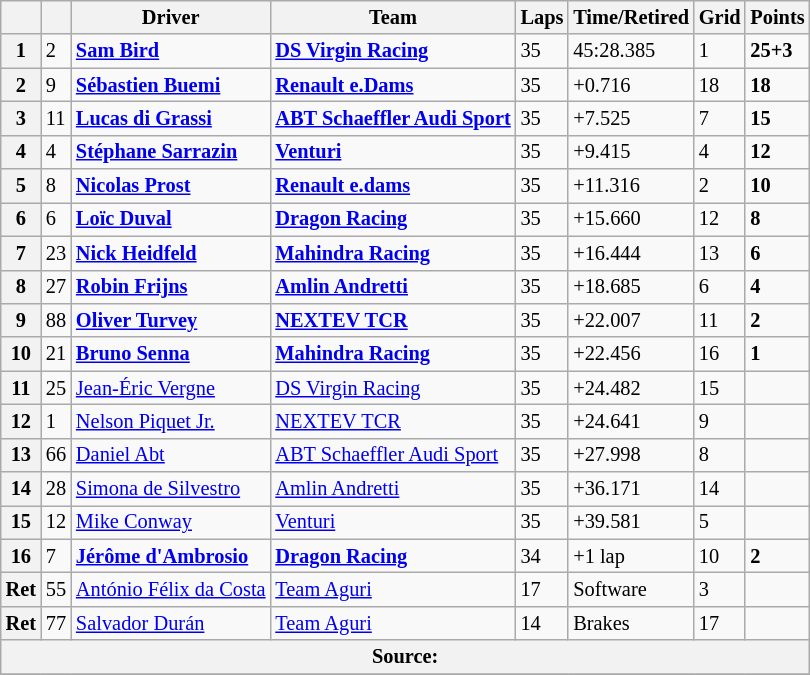<table class="wikitable" style="font-size: 85%">
<tr>
<th></th>
<th></th>
<th>Driver</th>
<th>Team</th>
<th>Laps</th>
<th>Time/Retired</th>
<th>Grid</th>
<th>Points</th>
</tr>
<tr>
<th>1</th>
<td>2</td>
<td> <strong><a href='#'>Sam Bird</a></strong></td>
<td><strong><a href='#'>DS Virgin Racing</a></strong></td>
<td>35</td>
<td>45:28.385</td>
<td>1</td>
<td><strong>25+3</strong></td>
</tr>
<tr>
<th>2</th>
<td>9</td>
<td> <strong><a href='#'>Sébastien Buemi</a></strong></td>
<td><strong><a href='#'>Renault e.Dams</a></strong></td>
<td>35</td>
<td>+0.716</td>
<td>18</td>
<td><strong>18</strong></td>
</tr>
<tr>
<th>3</th>
<td>11</td>
<td> <strong><a href='#'>Lucas di Grassi</a></strong></td>
<td><strong><a href='#'>ABT Schaeffler Audi Sport</a></strong></td>
<td>35</td>
<td>+7.525</td>
<td>7</td>
<td><strong>15</strong></td>
</tr>
<tr>
<th>4</th>
<td>4</td>
<td> <strong><a href='#'>Stéphane Sarrazin</a></strong></td>
<td><strong><a href='#'>Venturi</a></strong></td>
<td>35</td>
<td>+9.415</td>
<td>4</td>
<td><strong>12</strong></td>
</tr>
<tr>
<th>5</th>
<td>8</td>
<td> <strong><a href='#'>Nicolas Prost</a></strong></td>
<td><strong><a href='#'>Renault e.dams</a></strong></td>
<td>35</td>
<td>+11.316</td>
<td>2</td>
<td><strong>10</strong></td>
</tr>
<tr>
<th>6</th>
<td>6</td>
<td> <strong><a href='#'>Loïc Duval</a></strong></td>
<td><strong><a href='#'>Dragon Racing</a></strong></td>
<td>35</td>
<td>+15.660</td>
<td>12</td>
<td><strong>8</strong></td>
</tr>
<tr>
<th>7</th>
<td>23</td>
<td> <strong><a href='#'>Nick Heidfeld</a></strong></td>
<td><strong><a href='#'>Mahindra Racing</a></strong></td>
<td>35</td>
<td>+16.444</td>
<td>13</td>
<td><strong>6</strong></td>
</tr>
<tr>
<th>8</th>
<td>27</td>
<td> <strong><a href='#'>Robin Frijns</a></strong></td>
<td><strong><a href='#'>Amlin Andretti</a></strong></td>
<td>35</td>
<td>+18.685</td>
<td>6</td>
<td><strong>4</strong></td>
</tr>
<tr>
<th>9</th>
<td>88</td>
<td> <strong><a href='#'>Oliver Turvey</a></strong></td>
<td><strong><a href='#'>NEXTEV TCR</a></strong></td>
<td>35</td>
<td>+22.007</td>
<td>11</td>
<td><strong>2</strong></td>
</tr>
<tr>
<th>10</th>
<td>21</td>
<td> <strong><a href='#'>Bruno Senna</a></strong></td>
<td><strong><a href='#'>Mahindra Racing</a></strong></td>
<td>35</td>
<td>+22.456</td>
<td>16</td>
<td><strong>1</strong></td>
</tr>
<tr>
<th>11</th>
<td>25</td>
<td> <a href='#'>Jean-Éric Vergne</a></td>
<td><a href='#'>DS Virgin Racing</a></td>
<td>35</td>
<td>+24.482</td>
<td>15</td>
<td></td>
</tr>
<tr>
<th>12</th>
<td>1</td>
<td> <a href='#'>Nelson Piquet Jr.</a></td>
<td><a href='#'>NEXTEV TCR</a></td>
<td>35</td>
<td>+24.641</td>
<td>9</td>
<td></td>
</tr>
<tr>
<th>13</th>
<td>66</td>
<td> <a href='#'>Daniel Abt</a></td>
<td><a href='#'>ABT Schaeffler Audi Sport</a></td>
<td>35</td>
<td>+27.998</td>
<td>8</td>
<td></td>
</tr>
<tr>
<th>14</th>
<td>28</td>
<td> <a href='#'>Simona de Silvestro</a></td>
<td><a href='#'>Amlin Andretti</a></td>
<td>35</td>
<td>+36.171</td>
<td>14</td>
<td></td>
</tr>
<tr>
<th>15</th>
<td>12</td>
<td> <a href='#'>Mike Conway</a></td>
<td><a href='#'>Venturi</a></td>
<td>35</td>
<td>+39.581</td>
<td>5</td>
<td></td>
</tr>
<tr>
<th>16</th>
<td>7</td>
<td> <strong><a href='#'>Jérôme d'Ambrosio</a></strong></td>
<td><strong><a href='#'>Dragon Racing</a></strong></td>
<td>34</td>
<td>+1 lap</td>
<td>10</td>
<td><strong>2</strong></td>
</tr>
<tr>
<th>Ret</th>
<td>55</td>
<td> <a href='#'>António Félix da Costa</a></td>
<td><a href='#'>Team Aguri</a></td>
<td>17</td>
<td>Software</td>
<td>3</td>
<td></td>
</tr>
<tr>
<th>Ret</th>
<td>77</td>
<td> <a href='#'>Salvador Durán</a></td>
<td><a href='#'>Team Aguri</a></td>
<td>14</td>
<td>Brakes</td>
<td>17</td>
<td></td>
</tr>
<tr>
<th colspan="8">Source:</th>
</tr>
<tr>
</tr>
</table>
